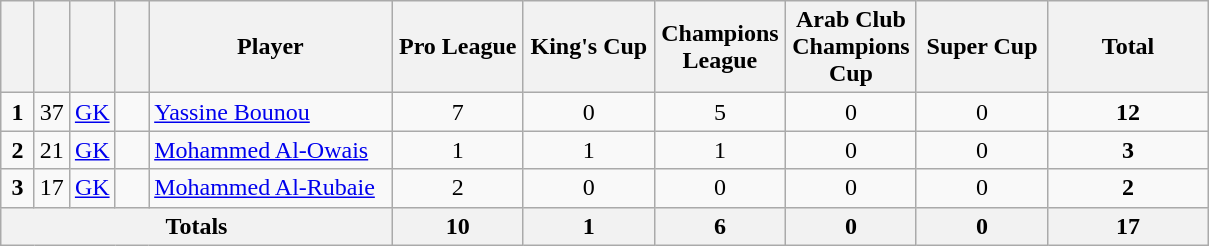<table class="wikitable" style="text-align:center">
<tr>
<th width=15></th>
<th width=15></th>
<th width=15></th>
<th width=15></th>
<th width=155>Player</th>
<th width=80>Pro League</th>
<th width=80>King's Cup</th>
<th width=80>Champions League</th>
<th width=80>Arab Club Champions Cup</th>
<th width=80>Super Cup</th>
<th width=100>Total</th>
</tr>
<tr>
<td><strong>1</strong></td>
<td>37</td>
<td><a href='#'>GK</a></td>
<td></td>
<td align=left><a href='#'>Yassine Bounou</a></td>
<td>7</td>
<td>0</td>
<td>5</td>
<td>0</td>
<td>0</td>
<td><strong>12</strong></td>
</tr>
<tr>
<td><strong>2</strong></td>
<td>21</td>
<td><a href='#'>GK</a></td>
<td></td>
<td align=left><a href='#'>Mohammed Al-Owais</a></td>
<td>1</td>
<td>1</td>
<td>1</td>
<td>0</td>
<td>0</td>
<td><strong>3</strong></td>
</tr>
<tr>
<td><strong>3</strong></td>
<td>17</td>
<td><a href='#'>GK</a></td>
<td></td>
<td align=left><a href='#'>Mohammed Al-Rubaie</a></td>
<td>2</td>
<td>0</td>
<td>0</td>
<td>0</td>
<td>0</td>
<td><strong>2</strong></td>
</tr>
<tr>
<th colspan=5>Totals</th>
<th>10</th>
<th>1</th>
<th>6</th>
<th>0</th>
<th>0</th>
<th>17</th>
</tr>
</table>
